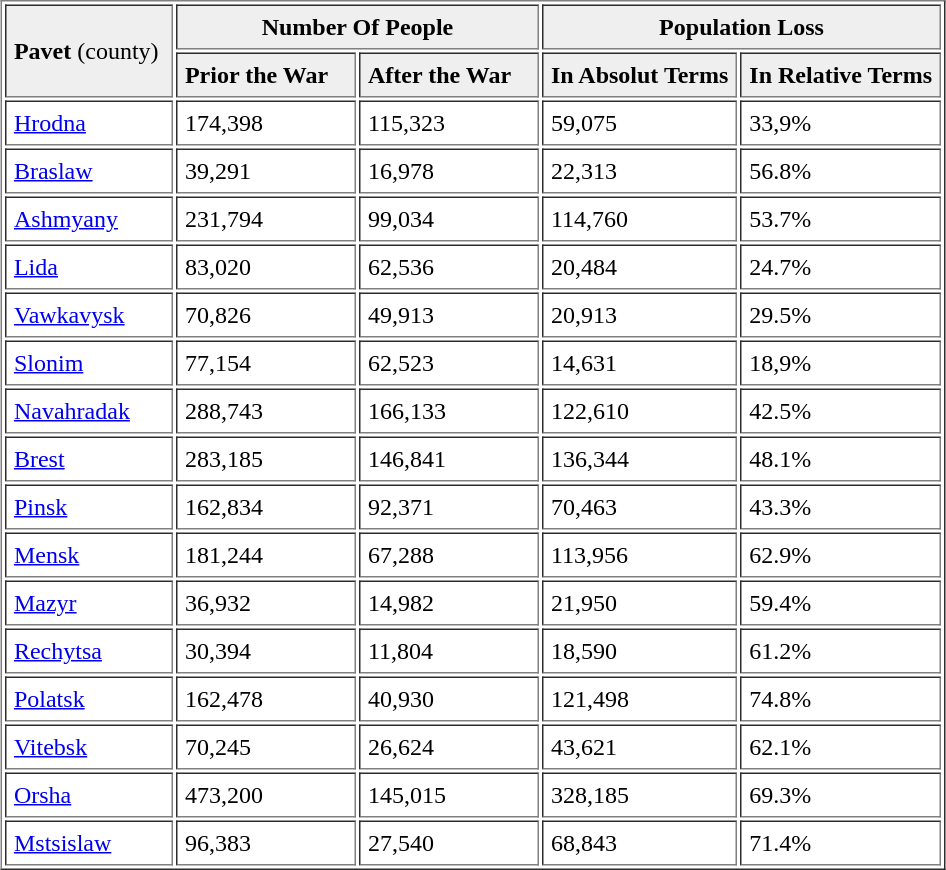<table border="1" cellpadding="5" align="center">
<tr>
<td rowspan="2" width="100" style="background:#efefef;"><strong>Pavet</strong> (county)</td>
<td colspan="2" align="center" width="230" style="background:#efefef;"><strong>Number Of People</strong></td>
<td colspan="2" align="center" width="230" style="background:#efefef;"><strong>Population Loss</strong></td>
</tr>
<tr>
<td style="background:#efefef;"><strong>Prior the War</strong></td>
<td style="background:#efefef;"><strong>After the War</strong></td>
<td style="background:#efefef;"><strong>In Absolut Terms</strong></td>
<td style="background:#efefef;"><strong>In Relative Terms</strong></td>
</tr>
<tr>
<td><a href='#'>Hrodna</a></td>
<td>174,398</td>
<td>115,323</td>
<td>59,075</td>
<td>33,9%</td>
</tr>
<tr>
<td><a href='#'>Braslaw</a></td>
<td>39,291</td>
<td>16,978</td>
<td>22,313</td>
<td>56.8%</td>
</tr>
<tr>
<td><a href='#'>Ashmyany</a></td>
<td>231,794</td>
<td>99,034</td>
<td>114,760</td>
<td>53.7%</td>
</tr>
<tr>
<td><a href='#'>Lida</a></td>
<td>83,020</td>
<td>62,536</td>
<td>20,484</td>
<td>24.7%</td>
</tr>
<tr>
<td><a href='#'>Vawkavysk</a></td>
<td>70,826</td>
<td>49,913</td>
<td>20,913</td>
<td>29.5%</td>
</tr>
<tr>
<td><a href='#'>Slonim</a></td>
<td>77,154</td>
<td>62,523</td>
<td>14,631</td>
<td>18,9%</td>
</tr>
<tr>
<td><a href='#'>Navahradak</a></td>
<td>288,743</td>
<td>166,133</td>
<td>122,610</td>
<td>42.5%</td>
</tr>
<tr>
<td><a href='#'>Brest</a></td>
<td>283,185</td>
<td>146,841</td>
<td>136,344</td>
<td>48.1%</td>
</tr>
<tr>
<td><a href='#'>Pinsk</a></td>
<td>162,834</td>
<td>92,371</td>
<td>70,463</td>
<td>43.3%</td>
</tr>
<tr>
<td><a href='#'>Mensk</a></td>
<td>181,244</td>
<td>67,288</td>
<td>113,956</td>
<td>62.9%</td>
</tr>
<tr>
<td><a href='#'>Mazyr</a></td>
<td>36,932</td>
<td>14,982</td>
<td>21,950</td>
<td>59.4%</td>
</tr>
<tr>
<td><a href='#'>Rechytsa</a></td>
<td>30,394</td>
<td>11,804</td>
<td>18,590</td>
<td>61.2%</td>
</tr>
<tr>
<td><a href='#'>Polatsk</a></td>
<td>162,478</td>
<td>40,930</td>
<td>121,498</td>
<td>74.8%</td>
</tr>
<tr>
<td><a href='#'>Vitebsk</a></td>
<td>70,245</td>
<td>26,624</td>
<td>43,621</td>
<td>62.1%</td>
</tr>
<tr>
<td><a href='#'>Orsha</a></td>
<td>473,200</td>
<td>145,015</td>
<td>328,185</td>
<td>69.3%</td>
</tr>
<tr>
<td><a href='#'>Mstsislaw</a></td>
<td>96,383</td>
<td>27,540</td>
<td>68,843</td>
<td>71.4%</td>
</tr>
</table>
